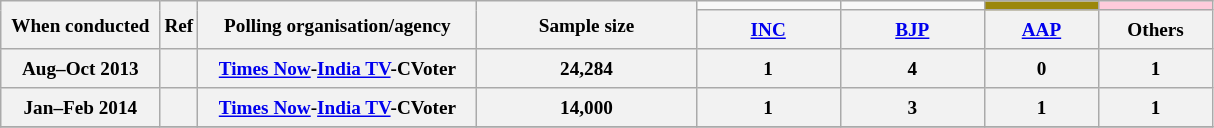<table class="wikitable" style="text-align:center;font-size:80%;line-height:20px;">
<tr>
<th class="wikitable" rowspan="2" width="100px">When conducted</th>
<th class="wikitable" rowspan="2" width="10px">Ref</th>
<th class="wikitable" rowspan="2" width="180px">Polling organisation/agency</th>
<th class="wikitable" rowspan="2" width="140px">Sample size</th>
<td bgcolor=></td>
<td bgcolor=></td>
<td style="background:#9B870C;"></td>
<td style="background:#FFCBDB;"></td>
</tr>
<tr>
<th class="wikitable" width="90px"><a href='#'>INC</a></th>
<th class="wikitable" width="90px"><a href='#'>BJP</a></th>
<th class="wikitable" width="70px"><a href='#'>AAP</a></th>
<th class="wikitable" width="70px">Others</th>
</tr>
<tr class="hintergrundfarbe2" style="text-align:center">
<th>Aug–Oct 2013</th>
<th></th>
<th><a href='#'>Times Now</a>-<a href='#'>India TV</a>-CVoter</th>
<th>24,284</th>
<th>1</th>
<th>4</th>
<th>0</th>
<th>1</th>
</tr>
<tr class="hintergrundfarbe2" style="text-align:center">
<th>Jan–Feb 2014</th>
<th></th>
<th><a href='#'>Times Now</a>-<a href='#'>India TV</a>-CVoter</th>
<th>14,000</th>
<th>1</th>
<th>3</th>
<th>1</th>
<th>1</th>
</tr>
<tr>
</tr>
</table>
